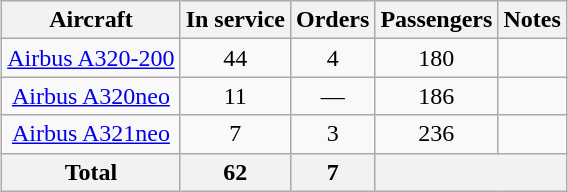<table class="wikitable" style="margin-left: auto; margin-right: auto; border: none; text-align:center;">
<tr>
<th>Aircraft</th>
<th>In service</th>
<th>Orders</th>
<th>Passengers</th>
<th>Notes</th>
</tr>
<tr>
<td><a href='#'>Airbus A320-200</a></td>
<td>44</td>
<td>4</td>
<td>180</td>
<td></td>
</tr>
<tr>
<td><a href='#'>Airbus A320neo</a></td>
<td>11</td>
<td>—</td>
<td>186</td>
<td></td>
</tr>
<tr>
<td><a href='#'>Airbus A321neo</a></td>
<td>7</td>
<td>3</td>
<td>236</td>
<td></td>
</tr>
<tr>
<th>Total</th>
<th>62</th>
<th>7</th>
<th colspan="2"></th>
</tr>
</table>
